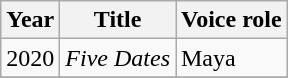<table class="wikitable">
<tr>
<th>Year</th>
<th>Title</th>
<th>Voice role</th>
</tr>
<tr>
<td>2020</td>
<td><em>Five Dates</em></td>
<td>Maya</td>
</tr>
<tr>
</tr>
</table>
